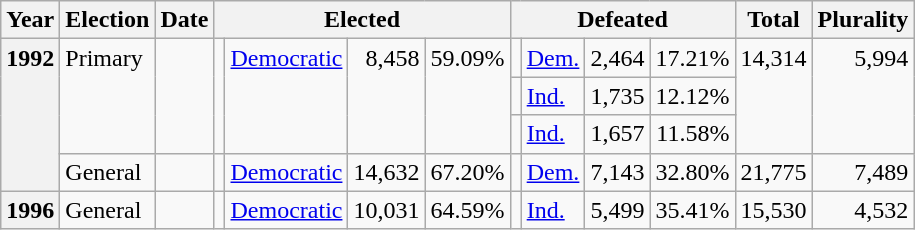<table class=wikitable>
<tr>
<th>Year</th>
<th>Election</th>
<th>Date</th>
<th ! colspan="4">Elected</th>
<th ! colspan="4">Defeated</th>
<th>Total</th>
<th>Plurality</th>
</tr>
<tr>
<th rowspan="4" valign="top">1992</th>
<td rowspan="3" valign="top">Primary</td>
<td rowspan="3" valign="top"></td>
<td rowspan="3" valign="top"></td>
<td rowspan="3" valign="top" ><a href='#'>Democratic</a></td>
<td rowspan="3" valign="top" align="right">8,458</td>
<td rowspan="3" valign="top" align="right">59.09%</td>
<td valign="top"></td>
<td valign="top" ><a href='#'>Dem.</a></td>
<td valign="top" align="right">2,464</td>
<td valign="top" align="right">17.21%</td>
<td rowspan="3" valign="top" align="right">14,314</td>
<td rowspan="3" valign="top" align="right">5,994</td>
</tr>
<tr>
<td valign="top"></td>
<td valign="top" ><a href='#'>Ind.</a></td>
<td valign="top" align="right">1,735</td>
<td valign="top" align="right">12.12%</td>
</tr>
<tr>
<td valign="top"></td>
<td valign="top" ><a href='#'>Ind.</a></td>
<td valign="top" align="right">1,657</td>
<td valign="top" align="right">11.58%</td>
</tr>
<tr>
<td valign="top">General</td>
<td valign="top"></td>
<td valign="top"></td>
<td valign="top" ><a href='#'>Democratic</a></td>
<td valign="top" align="right">14,632</td>
<td valign="top" align="right">67.20%</td>
<td valign="top"></td>
<td valign="top" ><a href='#'>Dem.</a></td>
<td valign="top" align="right">7,143</td>
<td valign="top" align="right">32.80%</td>
<td valign="top" align="right">21,775</td>
<td valign="top" align="right">7,489</td>
</tr>
<tr>
<th valign="top">1996</th>
<td valign="top">General</td>
<td valign="top"></td>
<td valign="top"></td>
<td valign="top" ><a href='#'>Democratic</a></td>
<td valign="top" align="right">10,031</td>
<td valign="top" align="right">64.59%</td>
<td valign="top"></td>
<td valign="top" ><a href='#'>Ind.</a></td>
<td valign="top" align="right">5,499</td>
<td valign="top" align="right">35.41%</td>
<td valign="top" align="right">15,530</td>
<td valign="top" align="right">4,532</td>
</tr>
</table>
